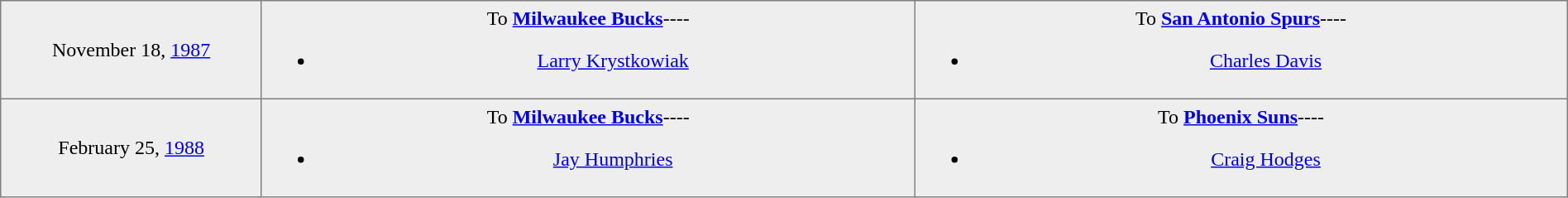<table border="1" style="border-collapse:collapse; text-align:center; width:100%;"  cellpadding="5">
<tr style="background:#eee;">
<td style="width:12%">November 18, <a href='#'>1987</a><br></td>
<td style="width:30%; vertical-align:top;">To <strong><a href='#'>Milwaukee Bucks</a></strong>----<br><ul><li><a href='#'>Larry Krystkowiak</a></li></ul></td>
<td style="width:30%; vertical-align:top;">To <strong><a href='#'>San Antonio Spurs</a></strong>----<br><ul><li><a href='#'>Charles Davis</a></li></ul></td>
</tr>
<tr style="background:#eee;">
<td style="width:12%">February 25, <a href='#'>1988</a></td>
<td style="width:30%; vertical-align:top;">To <strong><a href='#'>Milwaukee Bucks</a></strong>----<br><ul><li><a href='#'>Jay Humphries</a></li></ul></td>
<td style="width:30%; vertical-align:top;">To <strong><a href='#'>Phoenix Suns</a></strong>----<br><ul><li><a href='#'>Craig Hodges</a></li></ul></td>
</tr>
</table>
